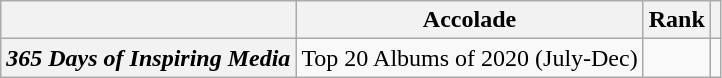<table class="sortable wikitable plainrowheaders">
<tr>
<th></th>
<th>Accolade</th>
<th>Rank</th>
<th class="unsortable"></th>
</tr>
<tr>
<th scope="row"><em>365 Days of Inspiring Media</em></th>
<td>Top 20 Albums of 2020 (July-Dec)</td>
<td></td>
<td></td>
</tr>
</table>
